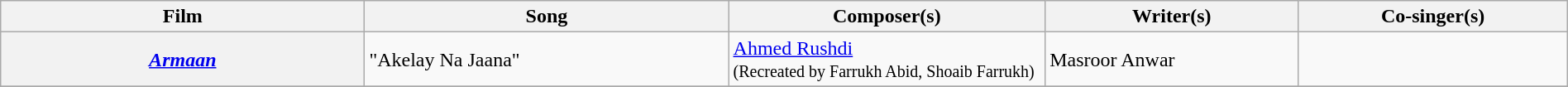<table class="wikitable plainrowheaders" width="100%" textcolor:#000;">
<tr>
<th scope="col" width=23%><strong>Film</strong></th>
<th scope="col" width=23%><strong>Song</strong></th>
<th scope="col" width=20%><strong>Composer(s)</strong></th>
<th scope="col" width=16%><strong>Writer(s)</strong></th>
<th scope="col" width=17%><strong>Co-singer(s)</strong></th>
</tr>
<tr>
<th scope="row"><em><a href='#'>Armaan</a></em></th>
<td>"Akelay Na Jaana"</td>
<td><a href='#'>Ahmed Rushdi</a><br><small>(Recreated by Farrukh Abid, Shoaib Farrukh)</small></td>
<td>Masroor Anwar</td>
<td></td>
</tr>
<tr>
</tr>
</table>
